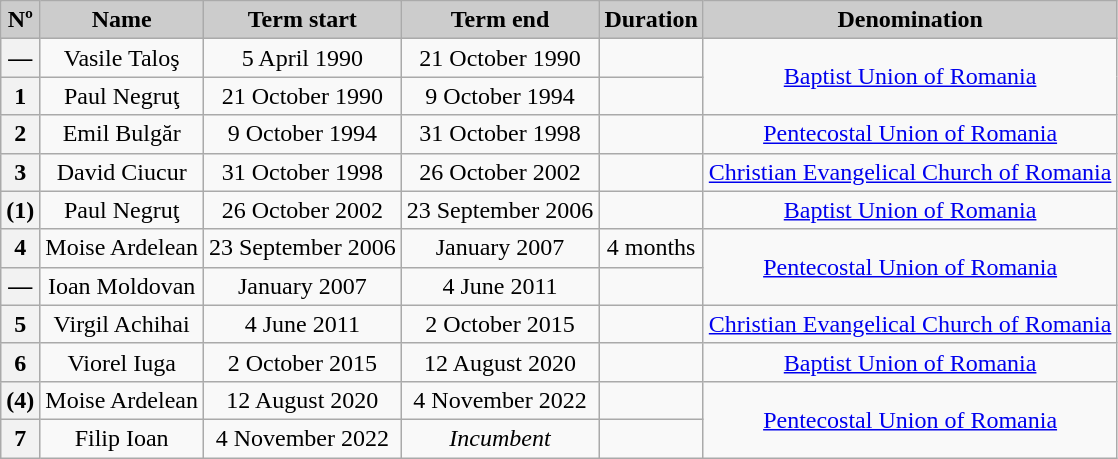<table class="wikitable" style="text-align:center;">
<tr>
<th style="background:#ccc;">Nº</th>
<th style="background:#ccc;">Name<br></th>
<th style="background:#ccc;">Term start</th>
<th style="background:#ccc;">Term end</th>
<th style="background:#ccc;">Duration</th>
<th style="background:#ccc;">Denomination</th>
</tr>
<tr>
<th>—</th>
<td>Vasile Taloş<br></td>
<td>5 April 1990</td>
<td>21 October 1990</td>
<td></td>
<td rowspan="2"><a href='#'>Baptist Union of Romania</a></td>
</tr>
<tr>
<th>1</th>
<td>Paul Negruţ<br></td>
<td>21 October 1990</td>
<td>9 October 1994</td>
<td></td>
</tr>
<tr>
<th>2</th>
<td>Emil Bulgăr</td>
<td>9 October 1994</td>
<td>31 October 1998</td>
<td></td>
<td><a href='#'>Pentecostal Union of Romania</a></td>
</tr>
<tr>
<th>3</th>
<td>David Ciucur</td>
<td>31 October 1998</td>
<td>26 October 2002</td>
<td></td>
<td><a href='#'>Christian Evangelical Church of Romania</a></td>
</tr>
<tr>
<th>(1)</th>
<td>Paul Negruţ<br></td>
<td>26 October 2002</td>
<td>23 September 2006</td>
<td></td>
<td><a href='#'>Baptist Union of Romania</a></td>
</tr>
<tr>
<th>4</th>
<td>Moise Ardelean<br></td>
<td>23 September 2006</td>
<td>January 2007</td>
<td> 4 months</td>
<td rowspan="2"><a href='#'>Pentecostal Union of Romania</a></td>
</tr>
<tr>
<th>—</th>
<td>Ioan Moldovan</td>
<td>January 2007</td>
<td>4 June 2011</td>
<td></td>
</tr>
<tr>
<th>5</th>
<td>Virgil Achihai</td>
<td>4 June 2011</td>
<td>2 October 2015</td>
<td></td>
<td><a href='#'>Christian Evangelical Church of Romania</a></td>
</tr>
<tr>
<th>6</th>
<td>Viorel Iuga<br></td>
<td>2 October 2015</td>
<td>12 August 2020</td>
<td></td>
<td><a href='#'>Baptist Union of Romania</a></td>
</tr>
<tr>
<th>(4)</th>
<td>Moise Ardelean<br></td>
<td>12 August 2020</td>
<td>4 November 2022</td>
<td></td>
<td rowspan="2"><a href='#'>Pentecostal Union of Romania</a></td>
</tr>
<tr>
<th>7</th>
<td>Filip Ioan<br></td>
<td>4 November 2022</td>
<td><em>Incumbent</em></td>
<td></td>
</tr>
</table>
